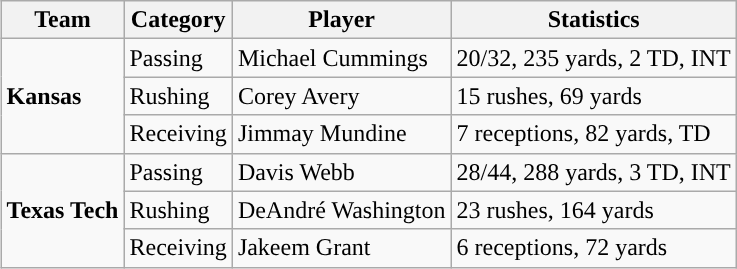<table class="wikitable" style="float: right;">
<tr>
<th>Team</th>
<th>Category</th>
<th>Player</th>
<th>Statistics</th>
</tr>
<tr>
<td rowspan=3><strong>Kansas</strong></td>
<td>Passing</td>
<td>Michael Cummings</td>
<td>20/32, 235 yards, 2 TD, INT</td>
</tr>
<tr>
<td>Rushing</td>
<td>Corey Avery</td>
<td>15 rushes, 69 yards</td>
</tr>
<tr>
<td>Receiving</td>
<td>Jimmay Mundine</td>
<td>7 receptions, 82 yards, TD</td>
</tr>
<tr>
<td rowspan=3><strong>Texas Tech</strong></td>
<td>Passing</td>
<td>Davis Webb</td>
<td>28/44, 288 yards, 3 TD, INT</td>
</tr>
<tr>
<td>Rushing</td>
<td>DeAndré Washington</td>
<td>23 rushes, 164 yards</td>
</tr>
<tr>
<td>Receiving</td>
<td>Jakeem Grant</td>
<td>6 receptions, 72 yards</td>
</tr>
</table>
